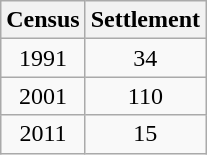<table class="wikitable" style="text-align:center">
<tr>
<th>Census</th>
<th>Settlement</th>
</tr>
<tr>
<td>1991</td>
<td>34</td>
</tr>
<tr>
<td>2001</td>
<td>110</td>
</tr>
<tr>
<td>2011</td>
<td>15</td>
</tr>
</table>
